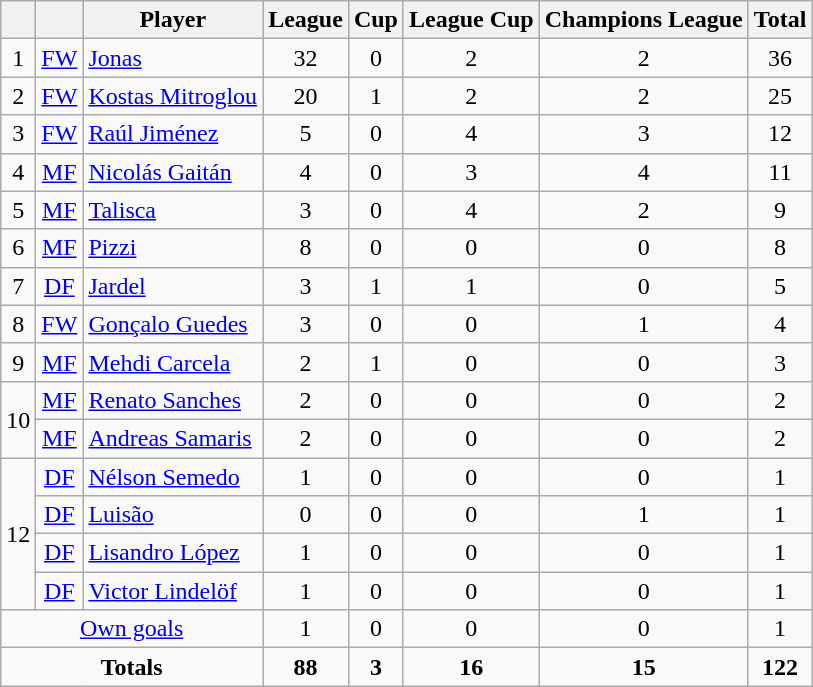<table class="wikitable sortable" style="text-align:center;">
<tr>
<th></th>
<th></th>
<th>Player</th>
<th>League</th>
<th>Cup</th>
<th>League Cup</th>
<th>Champions League</th>
<th>Total</th>
</tr>
<tr>
<td>1</td>
<td><a href='#'>FW</a></td>
<td align=left> <a href='#'>Jonas</a></td>
<td>32</td>
<td>0</td>
<td>2</td>
<td>2</td>
<td>36</td>
</tr>
<tr>
<td>2</td>
<td><a href='#'>FW</a></td>
<td align=left> <a href='#'>Kostas Mitroglou</a></td>
<td>20</td>
<td>1</td>
<td>2</td>
<td>2</td>
<td>25</td>
</tr>
<tr>
<td>3</td>
<td><a href='#'>FW</a></td>
<td align=left> <a href='#'>Raúl Jiménez</a></td>
<td>5</td>
<td>0</td>
<td>4</td>
<td>3</td>
<td>12</td>
</tr>
<tr>
<td>4</td>
<td><a href='#'>MF</a></td>
<td align=left> <a href='#'>Nicolás Gaitán</a></td>
<td>4</td>
<td>0</td>
<td>3</td>
<td>4</td>
<td>11</td>
</tr>
<tr>
<td>5</td>
<td><a href='#'>MF</a></td>
<td align=left> <a href='#'>Talisca</a></td>
<td>3</td>
<td>0</td>
<td>4</td>
<td>2</td>
<td>9</td>
</tr>
<tr>
<td>6</td>
<td><a href='#'>MF</a></td>
<td align=left> <a href='#'>Pizzi</a></td>
<td>8</td>
<td>0</td>
<td>0</td>
<td>0</td>
<td>8</td>
</tr>
<tr>
<td>7</td>
<td><a href='#'>DF</a></td>
<td align=left> <a href='#'>Jardel</a></td>
<td>3</td>
<td>1</td>
<td>1</td>
<td>0</td>
<td>5</td>
</tr>
<tr>
<td>8</td>
<td><a href='#'>FW</a></td>
<td align=left> <a href='#'>Gonçalo Guedes</a></td>
<td>3</td>
<td>0</td>
<td>0</td>
<td>1</td>
<td>4</td>
</tr>
<tr>
<td>9</td>
<td><a href='#'>MF</a></td>
<td align=left> <a href='#'>Mehdi Carcela</a></td>
<td>2</td>
<td>1</td>
<td>0</td>
<td>0</td>
<td>3</td>
</tr>
<tr>
<td rowspan="2">10</td>
<td><a href='#'>MF</a></td>
<td align=left> <a href='#'>Renato Sanches</a></td>
<td>2</td>
<td>0</td>
<td>0</td>
<td>0</td>
<td>2</td>
</tr>
<tr>
<td><a href='#'>MF</a></td>
<td align=left> <a href='#'>Andreas Samaris</a></td>
<td>2</td>
<td>0</td>
<td>0</td>
<td>0</td>
<td>2</td>
</tr>
<tr>
<td rowspan="4">12</td>
<td><a href='#'>DF</a></td>
<td align=left> <a href='#'>Nélson Semedo</a></td>
<td>1</td>
<td>0</td>
<td>0</td>
<td>0</td>
<td>1</td>
</tr>
<tr>
<td><a href='#'>DF</a></td>
<td align=left> <a href='#'>Luisão</a></td>
<td>0</td>
<td>0</td>
<td>0</td>
<td>1</td>
<td>1</td>
</tr>
<tr>
<td><a href='#'>DF</a></td>
<td align=left> <a href='#'>Lisandro López</a></td>
<td>1</td>
<td>0</td>
<td>0</td>
<td>0</td>
<td>1</td>
</tr>
<tr>
<td><a href='#'>DF</a></td>
<td align=left> <a href='#'>Victor Lindelöf</a></td>
<td>1</td>
<td>0</td>
<td>0</td>
<td>0</td>
<td>1</td>
</tr>
<tr>
<td colspan="3"><a href='#'>Own goals</a></td>
<td>1</td>
<td>0</td>
<td>0</td>
<td>0</td>
<td>1</td>
</tr>
<tr>
<td colspan="3"><strong>Totals</strong></td>
<td><strong>88</strong></td>
<td><strong>3</strong></td>
<td><strong>16</strong></td>
<td><strong>15</strong></td>
<td><strong>122</strong></td>
</tr>
</table>
